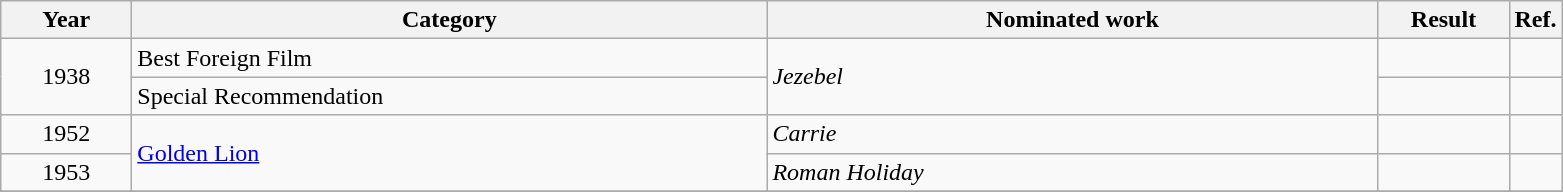<table class=wikitable>
<tr>
<th scope="col" style="width:5em;">Year</th>
<th scope="col" style="width:26em;">Category</th>
<th scope="col" style="width:25em;">Nominated work</th>
<th scope="col" style="width:5em;">Result</th>
<th>Ref.</th>
</tr>
<tr>
<td style="text-align:center;", rowspan=2>1938</td>
<td>Best Foreign Film</td>
<td rowspan=2><em>Jezebel</em></td>
<td></td>
<td></td>
</tr>
<tr>
<td>Special Recommendation</td>
<td></td>
<td></td>
</tr>
<tr>
<td style="text-align:center;">1952</td>
<td rowspan=2><a href='#'>Golden Lion</a></td>
<td><em>Carrie</em></td>
<td></td>
<td></td>
</tr>
<tr>
<td style="text-align:center;">1953</td>
<td><em>Roman Holiday</em></td>
<td></td>
<td></td>
</tr>
<tr>
</tr>
</table>
